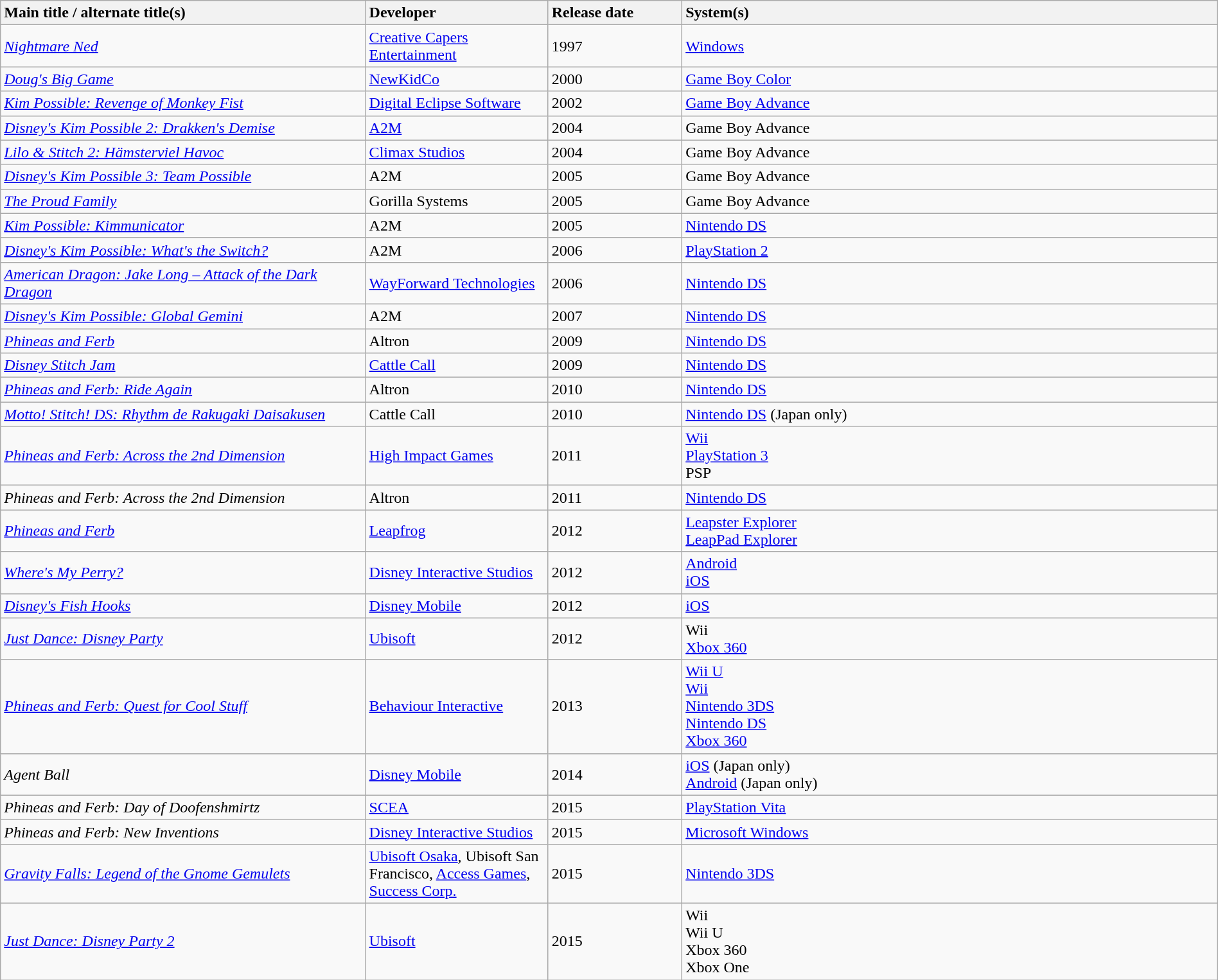<table class="wikitable sortable" style="width: 100%;">
<tr>
<th style="width:30%; text-align:left;">Main title / alternate title(s)</th>
<th style="width:15%; text-align:left;">Developer</th>
<th style="width:11%; text-align:left;">Release date</th>
<th style="width:44%; text-align:left;">System(s)</th>
</tr>
<tr>
<td><em><a href='#'>Nightmare Ned</a></em></td>
<td><a href='#'>Creative Capers Entertainment</a></td>
<td>1997</td>
<td><a href='#'>Windows</a></td>
</tr>
<tr>
<td><em><a href='#'>Doug's Big Game</a></em></td>
<td><a href='#'>NewKidCo</a></td>
<td>2000</td>
<td><a href='#'>Game Boy Color</a></td>
</tr>
<tr>
<td><em><a href='#'>Kim Possible: Revenge of Monkey Fist</a></em></td>
<td><a href='#'>Digital Eclipse Software</a></td>
<td>2002</td>
<td><a href='#'>Game Boy Advance</a></td>
</tr>
<tr>
<td><em><a href='#'>Disney's Kim Possible 2: Drakken's Demise</a></em></td>
<td><a href='#'>A2M</a></td>
<td>2004</td>
<td>Game Boy Advance</td>
</tr>
<tr>
<td><em><a href='#'>Lilo & Stitch 2: Hämsterviel Havoc</a></em></td>
<td><a href='#'>Climax Studios</a></td>
<td>2004</td>
<td>Game Boy Advance</td>
</tr>
<tr>
<td><em><a href='#'>Disney's Kim Possible 3: Team Possible</a></em></td>
<td>A2M</td>
<td>2005</td>
<td>Game Boy Advance</td>
</tr>
<tr>
<td><em><a href='#'>The Proud Family</a></em></td>
<td>Gorilla Systems</td>
<td>2005</td>
<td>Game Boy Advance</td>
</tr>
<tr>
<td><em><a href='#'>Kim Possible: Kimmunicator</a></em></td>
<td>A2M</td>
<td>2005</td>
<td><a href='#'>Nintendo DS</a></td>
</tr>
<tr>
<td><em><a href='#'>Disney's Kim Possible: What's the Switch?</a></em></td>
<td>A2M</td>
<td>2006</td>
<td><a href='#'>PlayStation 2</a></td>
</tr>
<tr>
<td><em><a href='#'>American Dragon: Jake Long – Attack of the Dark Dragon</a></em></td>
<td><a href='#'>WayForward Technologies</a></td>
<td>2006</td>
<td><a href='#'>Nintendo DS</a></td>
</tr>
<tr>
<td><em><a href='#'>Disney's Kim Possible: Global Gemini</a></em></td>
<td>A2M</td>
<td>2007</td>
<td><a href='#'>Nintendo DS</a></td>
</tr>
<tr>
<td><em><a href='#'>Phineas and Ferb</a></em></td>
<td>Altron</td>
<td>2009</td>
<td><a href='#'>Nintendo DS</a></td>
</tr>
<tr>
<td><em><a href='#'>Disney Stitch Jam</a></em></td>
<td><a href='#'>Cattle Call</a></td>
<td>2009</td>
<td><a href='#'>Nintendo DS</a></td>
</tr>
<tr>
<td><em><a href='#'>Phineas and Ferb: Ride Again</a></em></td>
<td>Altron</td>
<td>2010</td>
<td><a href='#'>Nintendo DS</a></td>
</tr>
<tr>
<td><em><a href='#'>Motto! Stitch! DS: Rhythm de Rakugaki Daisakusen</a></em></td>
<td>Cattle Call</td>
<td>2010</td>
<td><a href='#'>Nintendo DS</a> (Japan only)</td>
</tr>
<tr>
<td><em><a href='#'>Phineas and Ferb: Across the 2nd Dimension</a></em></td>
<td><a href='#'>High Impact Games</a></td>
<td>2011</td>
<td><a href='#'>Wii</a><br><a href='#'>PlayStation 3</a><br>PSP</td>
</tr>
<tr>
<td><em>Phineas and Ferb: Across the 2nd Dimension</em></td>
<td>Altron</td>
<td>2011</td>
<td><a href='#'>Nintendo DS</a></td>
</tr>
<tr>
<td><em><a href='#'>Phineas and Ferb</a></em></td>
<td><a href='#'>Leapfrog</a></td>
<td>2012</td>
<td><a href='#'>Leapster Explorer</a><br><a href='#'>LeapPad Explorer</a></td>
</tr>
<tr>
<td><em><a href='#'>Where's My Perry?</a></em></td>
<td><a href='#'>Disney Interactive Studios</a></td>
<td>2012</td>
<td><a href='#'>Android</a><br><a href='#'>iOS</a></td>
</tr>
<tr>
<td><em><a href='#'>Disney's Fish Hooks</a></em></td>
<td><a href='#'>Disney Mobile</a></td>
<td>2012</td>
<td><a href='#'>iOS</a></td>
</tr>
<tr>
<td><em><a href='#'>Just Dance: Disney Party</a></em></td>
<td><a href='#'>Ubisoft</a></td>
<td>2012</td>
<td>Wii<br><a href='#'>Xbox 360</a></td>
</tr>
<tr>
<td><em><a href='#'>Phineas and Ferb: Quest for Cool Stuff</a></em></td>
<td><a href='#'>Behaviour Interactive</a></td>
<td>2013</td>
<td><a href='#'>Wii U</a><br><a href='#'>Wii</a><br><a href='#'>Nintendo 3DS</a><br><a href='#'>Nintendo DS</a><br><a href='#'>Xbox 360</a></td>
</tr>
<tr>
<td><em>Agent Ball</em></td>
<td><a href='#'>Disney Mobile</a></td>
<td>2014</td>
<td><a href='#'>iOS</a> (Japan only)<br><a href='#'>Android</a> (Japan only)</td>
</tr>
<tr>
<td><em>Phineas and Ferb: Day of Doofenshmirtz</em></td>
<td><a href='#'>SCEA</a></td>
<td>2015</td>
<td><a href='#'>PlayStation Vita</a></td>
</tr>
<tr>
<td><em>Phineas and Ferb: New Inventions</em></td>
<td><a href='#'>Disney Interactive Studios</a></td>
<td>2015</td>
<td><a href='#'>Microsoft Windows</a></td>
</tr>
<tr>
<td><em><a href='#'>Gravity Falls: Legend of the Gnome Gemulets</a></em></td>
<td><a href='#'>Ubisoft Osaka</a>, Ubisoft San Francisco, <a href='#'>Access Games</a>, <a href='#'>Success Corp.</a></td>
<td>2015</td>
<td><a href='#'>Nintendo 3DS</a></td>
</tr>
<tr>
<td><em><a href='#'>Just Dance: Disney Party 2</a></em></td>
<td><a href='#'>Ubisoft</a></td>
<td>2015</td>
<td>Wii<br>Wii U<br>Xbox 360<br>Xbox One</td>
</tr>
</table>
